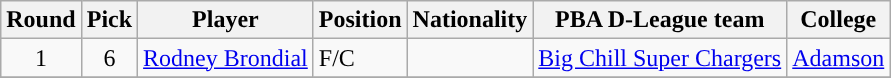<table class="wikitable sortable sortable">
<tr>
<th>Round</th>
<th>Pick</th>
<th>Player</th>
<th>Position</th>
<th>Nationality</th>
<th>PBA D-League team</th>
<th>College</th>
</tr>
<tr>
<td align=center>1</td>
<td align=center>6</td>
<td><a href='#'>Rodney Brondial</a></td>
<td>F/C</td>
<td></td>
<td><a href='#'>Big Chill Super Chargers</a></td>
<td><a href='#'>Adamson</a></td>
</tr>
<tr>
</tr>
</table>
